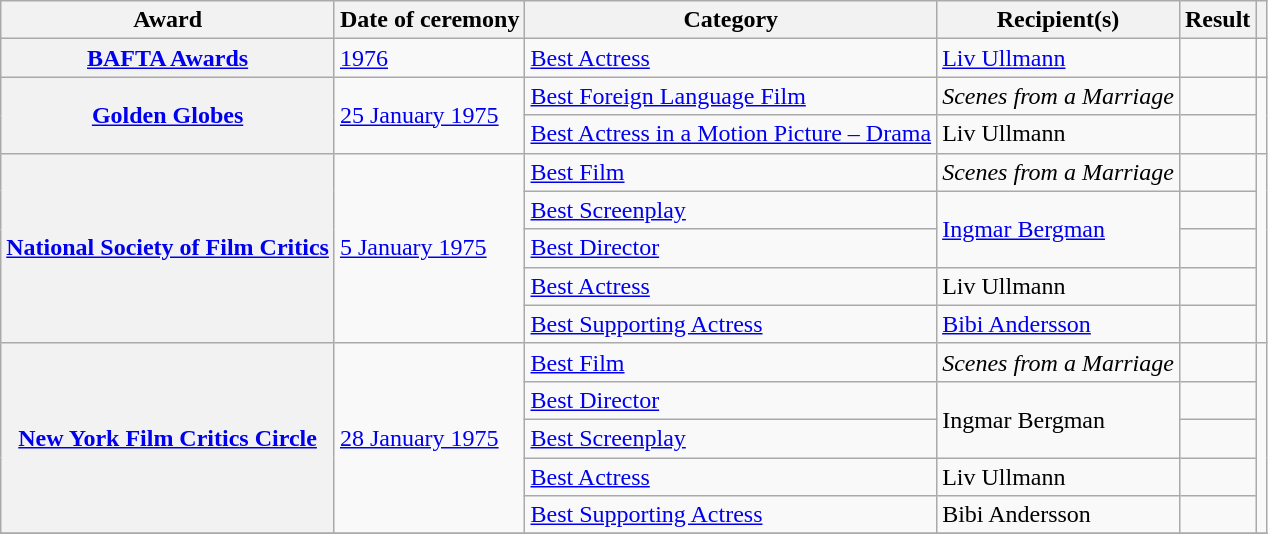<table class="wikitable plainrowheaders sortable">
<tr>
<th scope="col">Award</th>
<th scope="col">Date of ceremony</th>
<th scope="col">Category</th>
<th scope="col">Recipient(s)</th>
<th scope="col">Result</th>
<th scope="col" class="unsortable"></th>
</tr>
<tr>
<th scope="row"><a href='#'>BAFTA Awards</a></th>
<td rowspan="1"><a href='#'>1976</a></td>
<td><a href='#'>Best Actress</a></td>
<td><a href='#'>Liv Ullmann</a></td>
<td></td>
<td rowspan="1"></td>
</tr>
<tr>
<th scope="row" rowspan=2><a href='#'>Golden Globes</a></th>
<td rowspan="2"><a href='#'>25 January 1975</a></td>
<td><a href='#'>Best Foreign Language Film</a></td>
<td><em>Scenes from a Marriage</em></td>
<td></td>
<td rowspan="2"></td>
</tr>
<tr>
<td><a href='#'>Best Actress in a Motion Picture – Drama</a></td>
<td>Liv Ullmann</td>
<td></td>
</tr>
<tr>
<th scope="row" rowspan=5><a href='#'>National Society of Film Critics</a></th>
<td rowspan="5"><a href='#'>5 January 1975</a></td>
<td><a href='#'>Best Film</a></td>
<td><em>Scenes from a Marriage</em></td>
<td></td>
<td rowspan="5"></td>
</tr>
<tr>
<td><a href='#'>Best Screenplay</a></td>
<td rowspan=2><a href='#'>Ingmar Bergman</a></td>
<td></td>
</tr>
<tr>
<td><a href='#'>Best Director</a></td>
<td></td>
</tr>
<tr>
<td><a href='#'>Best Actress</a></td>
<td>Liv Ullmann</td>
<td></td>
</tr>
<tr>
<td><a href='#'>Best Supporting Actress</a></td>
<td><a href='#'>Bibi Andersson</a></td>
<td></td>
</tr>
<tr>
<th scope="row" rowspan=5><a href='#'>New York Film Critics Circle</a></th>
<td rowspan="5"><a href='#'>28 January 1975</a></td>
<td><a href='#'>Best Film</a></td>
<td><em>Scenes from a Marriage</em></td>
<td></td>
<td rowspan="5"></td>
</tr>
<tr>
<td><a href='#'>Best Director</a></td>
<td rowspan="2">Ingmar Bergman</td>
<td></td>
</tr>
<tr>
<td><a href='#'>Best Screenplay</a></td>
<td></td>
</tr>
<tr>
<td><a href='#'>Best Actress</a></td>
<td>Liv Ullmann</td>
<td></td>
</tr>
<tr>
<td><a href='#'>Best Supporting Actress</a></td>
<td>Bibi Andersson</td>
<td></td>
</tr>
<tr>
</tr>
</table>
